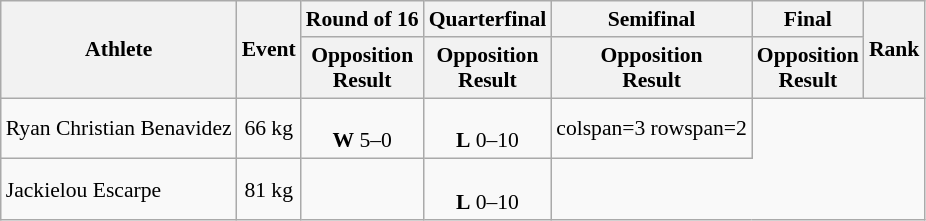<table class=wikitable style="text-align:center; font-size:90%">
<tr>
<th rowspan=2>Athlete</th>
<th rowspan=2>Event</th>
<th>Round of 16</th>
<th>Quarterfinal</th>
<th>Semifinal</th>
<th>Final</th>
<th rowspan=2>Rank</th>
</tr>
<tr>
<th>Opposition<br>Result</th>
<th>Opposition<br>Result</th>
<th>Opposition<br>Result</th>
<th>Opposition<br>Result</th>
</tr>
<tr>
<td align=left>Ryan Christian Benavidez</td>
<td>66 kg</td>
<td><br><strong>W</strong> 5–0</td>
<td><br><strong>L</strong> 0–10</td>
<td>colspan=3 rowspan=2 </td>
</tr>
<tr>
<td align=left>Jackielou Escarpe</td>
<td>81 kg</td>
<td></td>
<td><br><strong>L</strong> 0–10</td>
</tr>
</table>
